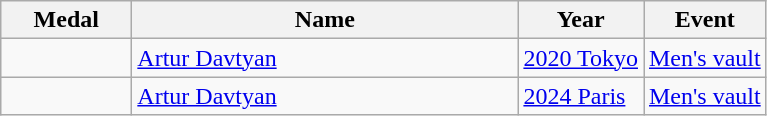<table class="wikitable sortable">
<tr>
<th style="width:5em;">Medal</th>
<th width=250>Name</th>
<th>Year</th>
<th>Event</th>
</tr>
<tr>
<td></td>
<td><a href='#'>Artur Davtyan</a></td>
<td> <a href='#'>2020 Tokyo</a></td>
<td><a href='#'>Men's vault</a></td>
</tr>
<tr>
<td></td>
<td><a href='#'>Artur Davtyan</a></td>
<td> <a href='#'>2024 Paris</a></td>
<td><a href='#'>Men's vault</a></td>
</tr>
</table>
